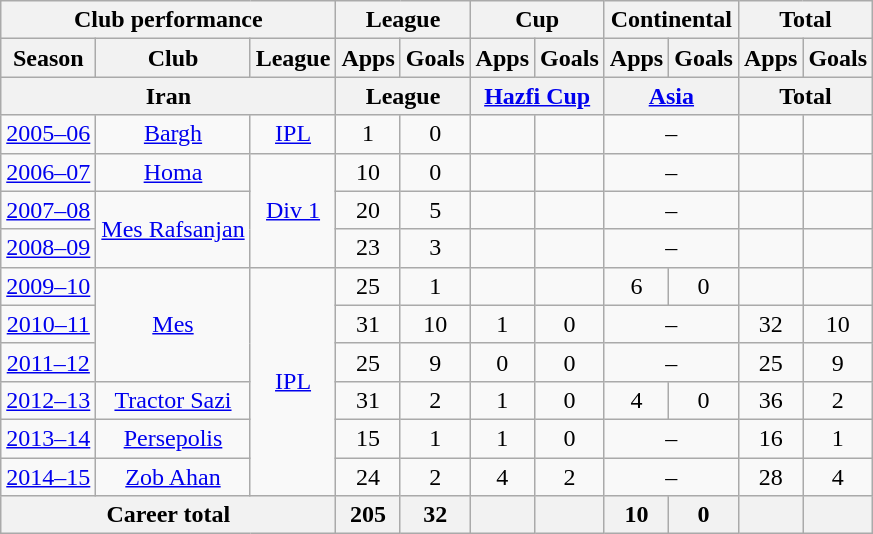<table class="wikitable" style="text-align:center">
<tr>
<th colspan=3>Club performance</th>
<th colspan=2>League</th>
<th colspan=2>Cup</th>
<th colspan=2>Continental</th>
<th colspan=2>Total</th>
</tr>
<tr>
<th>Season</th>
<th>Club</th>
<th>League</th>
<th>Apps</th>
<th>Goals</th>
<th>Apps</th>
<th>Goals</th>
<th>Apps</th>
<th>Goals</th>
<th>Apps</th>
<th>Goals</th>
</tr>
<tr>
<th colspan=3>Iran</th>
<th colspan=2>League</th>
<th colspan=2><a href='#'>Hazfi Cup</a></th>
<th colspan=2><a href='#'>Asia</a></th>
<th colspan=2>Total</th>
</tr>
<tr>
<td><a href='#'>2005–06</a></td>
<td rowspan="1"><a href='#'>Bargh</a></td>
<td rowspan="1"><a href='#'>IPL</a></td>
<td>1</td>
<td>0</td>
<td></td>
<td></td>
<td colspan="2">–</td>
<td></td>
<td></td>
</tr>
<tr>
<td><a href='#'>2006–07</a></td>
<td rowspan="1"><a href='#'>Homa</a></td>
<td rowspan="3"><a href='#'>Div 1</a></td>
<td>10</td>
<td>0</td>
<td></td>
<td></td>
<td colspan="2">–</td>
<td></td>
<td></td>
</tr>
<tr>
<td><a href='#'>2007–08</a></td>
<td rowspan="2"><a href='#'>Mes Rafsanjan</a></td>
<td>20</td>
<td>5</td>
<td></td>
<td></td>
<td colspan="2">–</td>
<td></td>
<td></td>
</tr>
<tr>
<td><a href='#'>2008–09</a></td>
<td>23</td>
<td>3</td>
<td></td>
<td></td>
<td colspan="2">–</td>
<td></td>
<td></td>
</tr>
<tr>
<td><a href='#'>2009–10</a></td>
<td rowspan="3"><a href='#'>Mes</a></td>
<td rowspan="6"><a href='#'>IPL</a></td>
<td>25</td>
<td>1</td>
<td></td>
<td></td>
<td>6</td>
<td>0</td>
<td></td>
<td></td>
</tr>
<tr>
<td><a href='#'>2010–11</a></td>
<td>31</td>
<td>10</td>
<td>1</td>
<td>0</td>
<td colspan="2">–</td>
<td>32</td>
<td>10</td>
</tr>
<tr>
<td><a href='#'>2011–12</a></td>
<td>25</td>
<td>9</td>
<td>0</td>
<td>0</td>
<td colspan="2">–</td>
<td>25</td>
<td>9</td>
</tr>
<tr>
<td><a href='#'>2012–13</a></td>
<td><a href='#'>Tractor Sazi</a></td>
<td>31</td>
<td>2</td>
<td>1</td>
<td>0</td>
<td>4</td>
<td>0</td>
<td>36</td>
<td>2</td>
</tr>
<tr>
<td><a href='#'>2013–14</a></td>
<td><a href='#'>Persepolis</a></td>
<td>15</td>
<td>1</td>
<td>1</td>
<td>0</td>
<td colspan="2">–</td>
<td>16</td>
<td>1</td>
</tr>
<tr>
<td><a href='#'>2014–15</a></td>
<td><a href='#'>Zob Ahan</a></td>
<td>24</td>
<td>2</td>
<td>4</td>
<td>2</td>
<td colspan="2">–</td>
<td>28</td>
<td>4</td>
</tr>
<tr>
<th colspan=3>Career total</th>
<th>205</th>
<th>32</th>
<th></th>
<th></th>
<th>10</th>
<th>0</th>
<th></th>
<th></th>
</tr>
</table>
